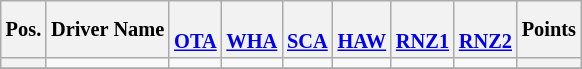<table class="wikitable" style=font-size:85%;>
<tr>
<th>Pos.</th>
<th>Driver Name</th>
<th><br><a href='#'>OTA</a></th>
<th><br><a href='#'>WHA</a></th>
<th><br><a href='#'>SCA</a></th>
<th><br><a href='#'>HAW</a></th>
<th><br><a href='#'>RNZ1</a></th>
<th><br><a href='#'>RNZ2</a></th>
<th>Points</th>
</tr>
<tr>
<th></th>
<td></td>
<td align=center style=background:#;></td>
<td align=center style=background:#;></td>
<td align=center style=background:#;></td>
<td align=center style=background:#;></td>
<td align=center style=background:#;></td>
<td align=center style=background:#;></td>
<th></th>
</tr>
<tr>
</tr>
</table>
